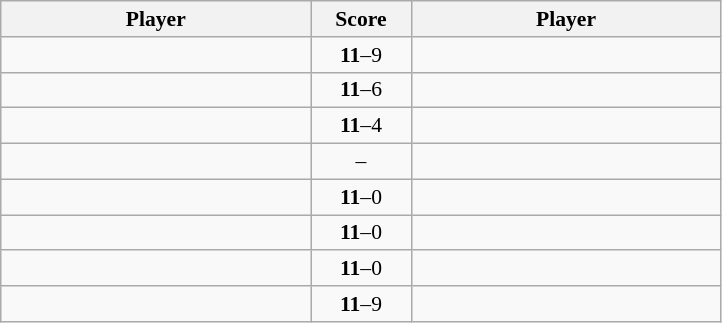<table class="wikitable " style="font-size: 90%">
<tr>
<th width=200>Player</th>
<th width=60>Score</th>
<th width=200>Player</th>
</tr>
<tr>
<td><strong></strong></td>
<td align="center"><strong>11</strong>–9</td>
<td></td>
</tr>
<tr>
<td><strong></strong></td>
<td align="center"><strong>11</strong>–6</td>
<td></td>
</tr>
<tr>
<td><strong></strong></td>
<td align="center"><strong>11</strong>–4</td>
<td></td>
</tr>
<tr>
<td><strong></strong></td>
<td align="center">–</td>
<td></td>
</tr>
<tr>
<td><strong></strong></td>
<td align="center"><strong>11</strong>–0</td>
<td></td>
</tr>
<tr>
<td><strong></strong></td>
<td align="center"><strong>11</strong>–0</td>
<td></td>
</tr>
<tr>
<td><strong></strong></td>
<td align="center"><strong>11</strong>–0</td>
<td></td>
</tr>
<tr>
<td><strong></strong></td>
<td align="center"><strong>11</strong>–9</td>
<td></td>
</tr>
</table>
